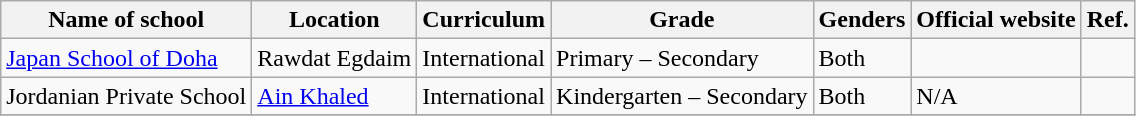<table class="wikitable">
<tr>
<th>Name of school</th>
<th>Location</th>
<th>Curriculum</th>
<th>Grade</th>
<th>Genders</th>
<th>Official website</th>
<th>Ref.</th>
</tr>
<tr>
<td><a href='#'>Japan School of Doha</a></td>
<td>Rawdat Egdaim</td>
<td>International</td>
<td>Primary – Secondary</td>
<td>Both</td>
<td></td>
<td></td>
</tr>
<tr>
<td>Jordanian Private School</td>
<td><a href='#'>Ain Khaled</a></td>
<td>International</td>
<td>Kindergarten – Secondary</td>
<td>Both</td>
<td>N/A</td>
<td></td>
</tr>
<tr>
</tr>
</table>
